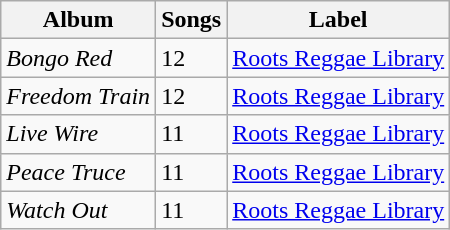<table class="wikitable">
<tr>
<th>Album</th>
<th>Songs</th>
<th>Label</th>
</tr>
<tr>
<td><em>Bongo Red</em></td>
<td>12</td>
<td><a href='#'>Roots Reggae Library</a></td>
</tr>
<tr>
<td><em>Freedom Train</em></td>
<td>12</td>
<td><a href='#'>Roots Reggae Library</a></td>
</tr>
<tr>
<td><em>Live Wire</em></td>
<td>11</td>
<td><a href='#'>Roots Reggae Library</a></td>
</tr>
<tr>
<td><em>Peace Truce</em></td>
<td>11</td>
<td><a href='#'>Roots Reggae Library</a></td>
</tr>
<tr>
<td><em>Watch Out</em></td>
<td>11</td>
<td><a href='#'>Roots Reggae Library</a></td>
</tr>
</table>
